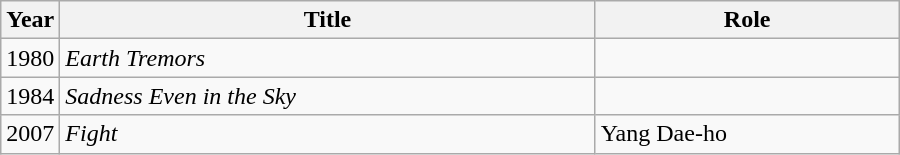<table class="wikitable" style="width:600px">
<tr>
<th width=10>Year</th>
<th>Title</th>
<th>Role</th>
</tr>
<tr>
<td>1980</td>
<td><em>Earth Tremors</em></td>
<td></td>
</tr>
<tr>
<td>1984</td>
<td><em>Sadness Even in the Sky</em> </td>
<td></td>
</tr>
<tr>
<td>2007</td>
<td><em>Fight</em></td>
<td>Yang Dae-ho</td>
</tr>
</table>
